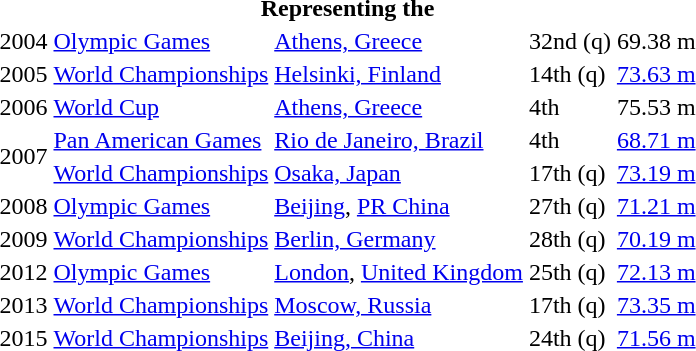<table>
<tr>
<th colspan="5">Representing the </th>
</tr>
<tr>
<td>2004</td>
<td><a href='#'>Olympic Games</a></td>
<td><a href='#'>Athens, Greece</a></td>
<td>32nd (q)</td>
<td>69.38 m</td>
</tr>
<tr>
<td>2005</td>
<td><a href='#'>World Championships</a></td>
<td><a href='#'>Helsinki, Finland</a></td>
<td>14th (q)</td>
<td><a href='#'>73.63 m</a></td>
</tr>
<tr>
<td>2006</td>
<td><a href='#'>World Cup</a></td>
<td><a href='#'>Athens, Greece</a></td>
<td>4th</td>
<td>75.53 m</td>
</tr>
<tr>
<td rowspan=2>2007</td>
<td><a href='#'>Pan American Games</a></td>
<td><a href='#'>Rio de Janeiro, Brazil</a></td>
<td>4th</td>
<td><a href='#'>68.71 m</a></td>
</tr>
<tr>
<td><a href='#'>World Championships</a></td>
<td><a href='#'>Osaka, Japan</a></td>
<td>17th (q)</td>
<td><a href='#'>73.19 m</a></td>
</tr>
<tr>
<td>2008</td>
<td><a href='#'>Olympic Games</a></td>
<td><a href='#'>Beijing</a>, <a href='#'>PR China</a></td>
<td>27th (q)</td>
<td><a href='#'>71.21 m</a></td>
</tr>
<tr>
<td>2009</td>
<td><a href='#'>World Championships</a></td>
<td><a href='#'>Berlin, Germany</a></td>
<td>28th (q)</td>
<td><a href='#'>70.19 m</a></td>
</tr>
<tr>
<td>2012</td>
<td><a href='#'>Olympic Games</a></td>
<td><a href='#'>London</a>, <a href='#'>United Kingdom</a></td>
<td>25th (q)</td>
<td><a href='#'>72.13 m</a></td>
</tr>
<tr>
<td>2013</td>
<td><a href='#'>World Championships</a></td>
<td><a href='#'>Moscow, Russia</a></td>
<td>17th (q)</td>
<td><a href='#'>73.35 m</a></td>
</tr>
<tr>
<td>2015</td>
<td><a href='#'>World Championships</a></td>
<td><a href='#'>Beijing, China</a></td>
<td>24th (q)</td>
<td><a href='#'>71.56 m</a></td>
</tr>
</table>
